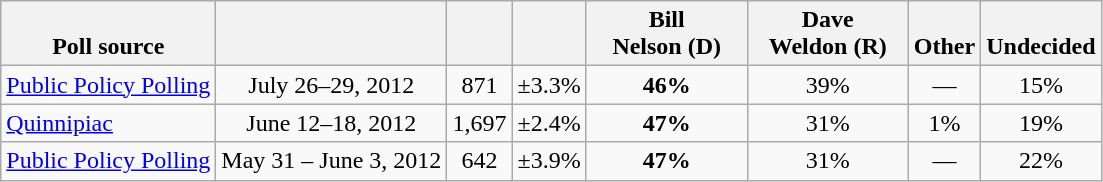<table class="wikitable" style="text-align:center">
<tr valign= bottom>
<th>Poll source</th>
<th></th>
<th></th>
<th></th>
<th style="width:100px;">Bill<br>Nelson (D)</th>
<th style="width:100px;">Dave<br>Weldon (R)</th>
<th>Other</th>
<th>Undecided</th>
</tr>
<tr>
<td align=left><a href='#'>Public Policy Polling</a></td>
<td>July 26–29, 2012</td>
<td>871</td>
<td>±3.3%</td>
<td><strong>46%</strong></td>
<td>39%</td>
<td>—</td>
<td>15%</td>
</tr>
<tr>
<td align=left><a href='#'>Quinnipiac</a></td>
<td>June 12–18, 2012</td>
<td>1,697</td>
<td>±2.4%</td>
<td><strong>47%</strong></td>
<td>31%</td>
<td>1%</td>
<td>19%</td>
</tr>
<tr>
<td align=left><a href='#'>Public Policy Polling</a></td>
<td>May 31 – June 3, 2012</td>
<td>642</td>
<td>±3.9%</td>
<td><strong>47%</strong></td>
<td>31%</td>
<td>—</td>
<td>22%</td>
</tr>
</table>
